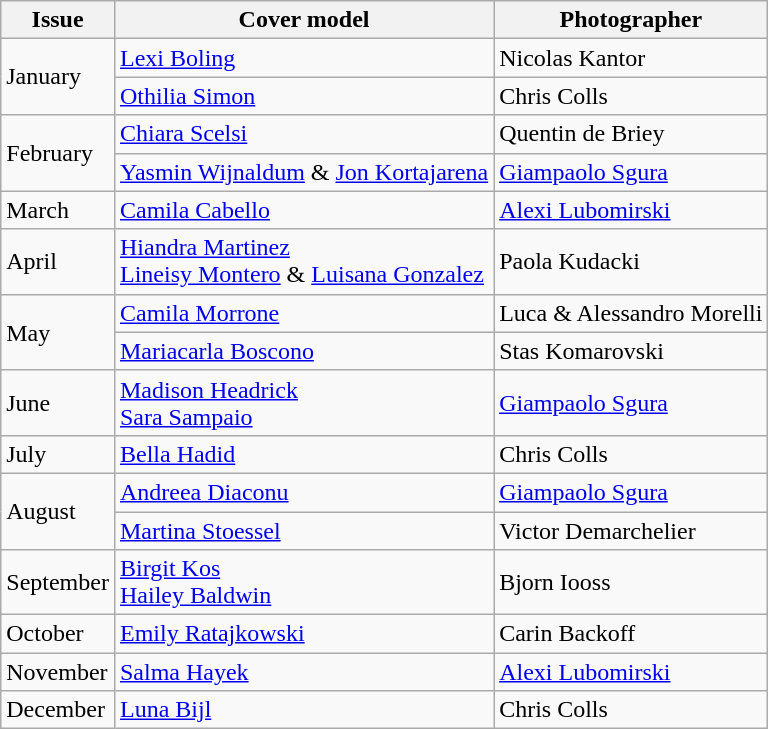<table class="wikitable">
<tr>
<th>Issue</th>
<th>Cover model</th>
<th>Photographer</th>
</tr>
<tr>
<td rowspan=2>January</td>
<td><a href='#'>Lexi Boling</a></td>
<td>Nicolas Kantor</td>
</tr>
<tr>
<td><a href='#'>Othilia Simon</a></td>
<td>Chris Colls</td>
</tr>
<tr>
<td rowspan=2>February</td>
<td><a href='#'>Chiara Scelsi</a></td>
<td>Quentin de Briey</td>
</tr>
<tr>
<td><a href='#'>Yasmin Wijnaldum</a> & <a href='#'>Jon Kortajarena</a></td>
<td><a href='#'>Giampaolo Sgura</a></td>
</tr>
<tr>
<td>March</td>
<td><a href='#'>Camila Cabello</a></td>
<td><a href='#'>Alexi Lubomirski</a></td>
</tr>
<tr>
<td>April</td>
<td><a href='#'>Hiandra Martinez</a><br><a href='#'>Lineisy Montero</a> & <a href='#'>Luisana Gonzalez</a></td>
<td>Paola Kudacki</td>
</tr>
<tr>
<td rowspan=2>May</td>
<td><a href='#'>Camila Morrone</a></td>
<td>Luca & Alessandro Morelli</td>
</tr>
<tr>
<td><a href='#'>Mariacarla Boscono</a></td>
<td>Stas Komarovski</td>
</tr>
<tr>
<td>June</td>
<td><a href='#'>Madison Headrick</a><br><a href='#'>Sara Sampaio</a></td>
<td><a href='#'>Giampaolo Sgura</a></td>
</tr>
<tr>
<td>July</td>
<td><a href='#'>Bella Hadid</a></td>
<td>Chris Colls</td>
</tr>
<tr>
<td rowspan=2>August</td>
<td><a href='#'>Andreea Diaconu</a></td>
<td><a href='#'>Giampaolo Sgura</a></td>
</tr>
<tr>
<td><a href='#'>Martina Stoessel</a></td>
<td>Victor Demarchelier</td>
</tr>
<tr>
<td>September</td>
<td><a href='#'>Birgit Kos</a><br><a href='#'>Hailey Baldwin</a></td>
<td>Bjorn Iooss</td>
</tr>
<tr>
<td>October</td>
<td><a href='#'>Emily Ratajkowski</a></td>
<td>Carin Backoff</td>
</tr>
<tr>
<td>November</td>
<td><a href='#'>Salma Hayek</a></td>
<td><a href='#'>Alexi Lubomirski</a></td>
</tr>
<tr>
<td>December</td>
<td><a href='#'>Luna Bijl</a></td>
<td>Chris Colls</td>
</tr>
</table>
